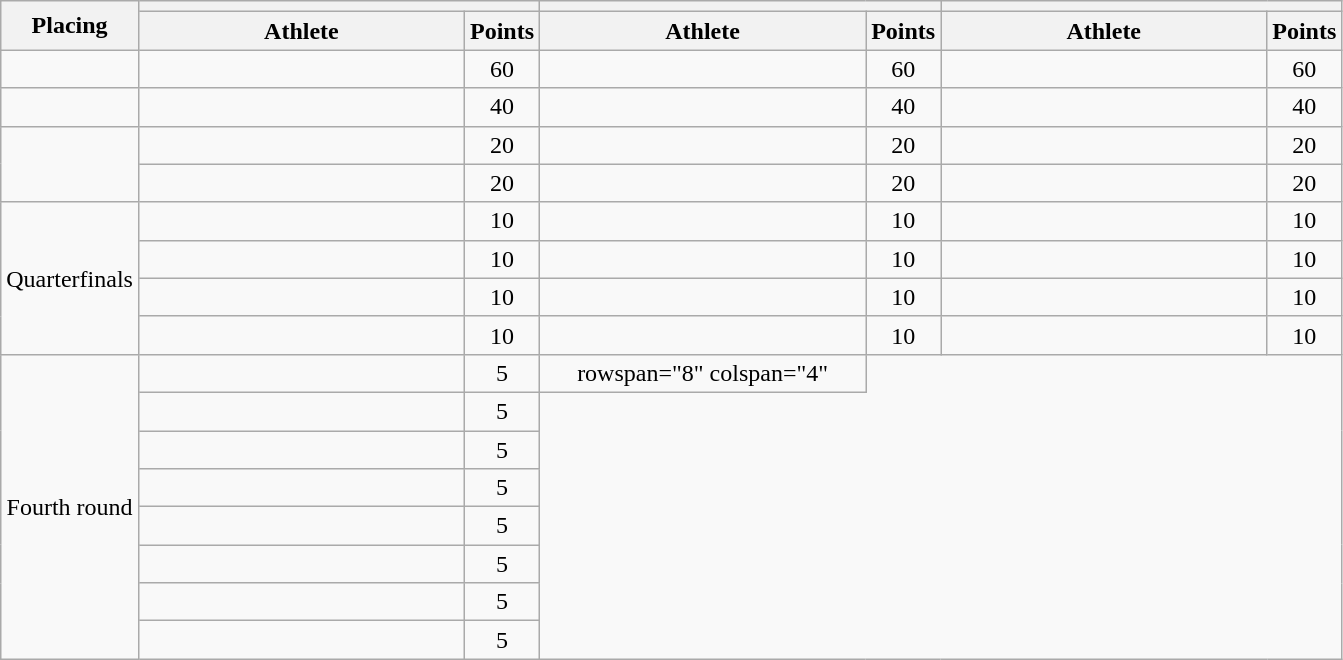<table class="wikitable" style="text-align:center;">
<tr>
<th rowspan="2">Placing</th>
<th colspan="2"></th>
<th colspan="2"></th>
<th colspan="2"></th>
</tr>
<tr>
<th style="width:210px;">Athlete</th>
<th>Points</th>
<th style="width:210px;">Athlete</th>
<th>Points</th>
<th style="width:210px;">Athlete</th>
<th>Points</th>
</tr>
<tr>
<td></td>
<td align="left"></td>
<td>60</td>
<td align="left"><br></td>
<td>60</td>
<td align="left"><br></td>
<td>60</td>
</tr>
<tr>
<td></td>
<td align="left"></td>
<td>40</td>
<td align="left"><br></td>
<td>40</td>
<td align="left"><br></td>
<td>40</td>
</tr>
<tr>
<td rowspan="2"></td>
<td align="left"></td>
<td>20</td>
<td align="left"><br></td>
<td>20</td>
<td align="left"><br></td>
<td>20</td>
</tr>
<tr>
<td align="left"></td>
<td>20</td>
<td align="left"><br></td>
<td>20</td>
<td align="left"><br></td>
<td>20</td>
</tr>
<tr>
<td rowspan="4">Quarterfinals</td>
<td align="left"></td>
<td>10</td>
<td align="left"><br></td>
<td>10</td>
<td align="left"><br></td>
<td>10</td>
</tr>
<tr>
<td align="left"></td>
<td>10</td>
<td align="left"><br></td>
<td>10</td>
<td align="left"><br></td>
<td>10</td>
</tr>
<tr>
<td align="left"></td>
<td>10</td>
<td align="left"><br></td>
<td>10</td>
<td align="left"><br></td>
<td>10</td>
</tr>
<tr>
<td align="left"></td>
<td>10</td>
<td align="left"><br></td>
<td>10</td>
<td align="left"></td>
<td>10</td>
</tr>
<tr>
<td rowspan="8">Fourth round</td>
<td align="left"></td>
<td>5</td>
<td>rowspan="8" colspan="4" </td>
</tr>
<tr>
<td align="left"></td>
<td>5</td>
</tr>
<tr>
<td align="left"></td>
<td>5</td>
</tr>
<tr>
<td align="left"></td>
<td>5</td>
</tr>
<tr>
<td align="left"></td>
<td>5</td>
</tr>
<tr>
<td align="left"></td>
<td>5</td>
</tr>
<tr>
<td align="left"></td>
<td>5</td>
</tr>
<tr>
<td align="left"></td>
<td>5</td>
</tr>
</table>
